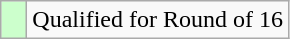<table class="wikitable">
<tr>
<td width="10px" bgcolor="#ccffcc"></td>
<td>Qualified for Round of 16</td>
</tr>
</table>
